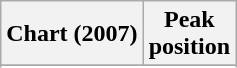<table class="wikitable sortable">
<tr>
<th>Chart (2007)</th>
<th>Peak<br>position</th>
</tr>
<tr>
</tr>
<tr>
</tr>
<tr>
</tr>
<tr>
</tr>
<tr>
</tr>
<tr>
</tr>
</table>
